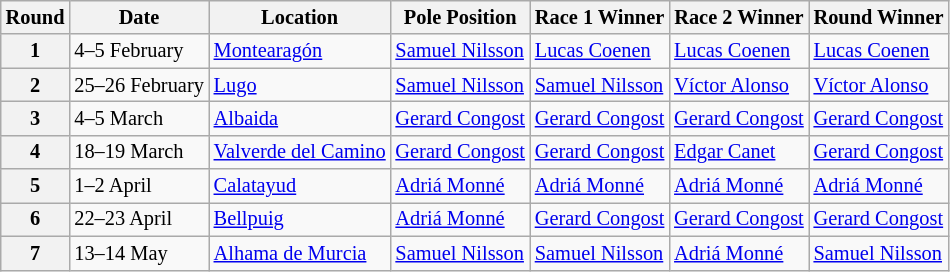<table class="wikitable" style="font-size: 85%;">
<tr>
<th>Round</th>
<th>Date</th>
<th>Location</th>
<th>Pole Position</th>
<th>Race 1 Winner</th>
<th>Race 2 Winner</th>
<th>Round Winner</th>
</tr>
<tr>
<th>1</th>
<td>4–5 February</td>
<td> <a href='#'>Montearagón</a></td>
<td> <a href='#'>Samuel Nilsson</a></td>
<td> <a href='#'>Lucas Coenen</a></td>
<td> <a href='#'>Lucas Coenen</a></td>
<td> <a href='#'>Lucas Coenen</a></td>
</tr>
<tr>
<th>2</th>
<td>25–26 February</td>
<td> <a href='#'>Lugo</a></td>
<td> <a href='#'>Samuel Nilsson</a></td>
<td> <a href='#'>Samuel Nilsson</a></td>
<td> <a href='#'>Víctor Alonso</a></td>
<td> <a href='#'>Víctor Alonso</a></td>
</tr>
<tr>
<th>3</th>
<td>4–5 March</td>
<td> <a href='#'>Albaida</a></td>
<td> <a href='#'>Gerard Congost</a></td>
<td> <a href='#'>Gerard Congost</a></td>
<td> <a href='#'>Gerard Congost</a></td>
<td> <a href='#'>Gerard Congost</a></td>
</tr>
<tr>
<th>4</th>
<td>18–19 March</td>
<td> <a href='#'>Valverde del Camino</a></td>
<td> <a href='#'>Gerard Congost</a></td>
<td> <a href='#'>Gerard Congost</a></td>
<td> <a href='#'>Edgar Canet</a></td>
<td> <a href='#'>Gerard Congost</a></td>
</tr>
<tr>
<th>5</th>
<td>1–2 April</td>
<td> <a href='#'>Calatayud</a></td>
<td> <a href='#'>Adriá Monné</a></td>
<td> <a href='#'>Adriá Monné</a></td>
<td> <a href='#'>Adriá Monné</a></td>
<td> <a href='#'>Adriá Monné</a></td>
</tr>
<tr>
<th>6</th>
<td>22–23 April</td>
<td> <a href='#'>Bellpuig</a></td>
<td> <a href='#'>Adriá Monné</a></td>
<td> <a href='#'>Gerard Congost</a></td>
<td> <a href='#'>Gerard Congost</a></td>
<td> <a href='#'>Gerard Congost</a></td>
</tr>
<tr>
<th>7</th>
<td>13–14 May</td>
<td> <a href='#'>Alhama de Murcia</a></td>
<td> <a href='#'>Samuel Nilsson</a></td>
<td> <a href='#'>Samuel Nilsson</a></td>
<td> <a href='#'>Adriá Monné</a></td>
<td> <a href='#'>Samuel Nilsson</a></td>
</tr>
</table>
